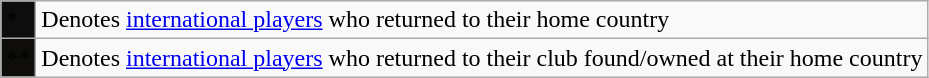<table class="wikitable">
<tr>
<td bgcolor=cdc>*</td>
<td>Denotes <a href='#'>international players</a> who returned to their home country</td>
</tr>
<tr>
<td bgcolor=fda>**</td>
<td>Denotes <a href='#'>international players</a> who returned to their club found/owned at their home country</td>
</tr>
</table>
